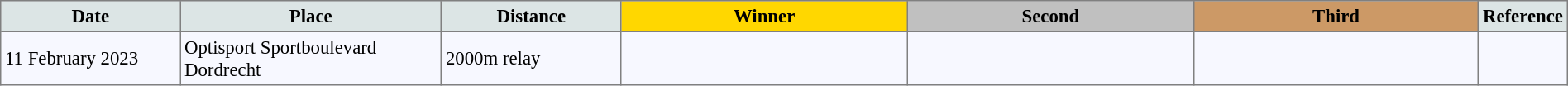<table bgcolor="#f7f8ff" cellpadding="3" cellspacing="0" border="1" style="font-size: 95%; border: gray solid 1px; border-collapse: collapse;">
<tr bgcolor="#cccccc" (1>
<td width="150" align="center" bgcolor="#dce5e5"><strong>Date</strong></td>
<td width="220" align="center" bgcolor="#dce5e5"><strong>Place</strong></td>
<td width="150" align="center" bgcolor="#dce5e5"><strong>Distance</strong></td>
<td align="center" bgcolor="gold" width="250"><strong>Winner</strong></td>
<td align="center" bgcolor="silver" width="250"><strong>Second</strong></td>
<td width="250" align="center" bgcolor="#cc9966"><strong>Third</strong></td>
<td width="30" align="center" bgcolor="#dce5e5"><strong>Reference</strong></td>
</tr>
<tr align="left">
<td>11 February 2023</td>
<td>Optisport Sportboulevard Dordrecht</td>
<td>2000m relay</td>
<td></td>
<td></td>
<td></td>
<td> </td>
</tr>
</table>
